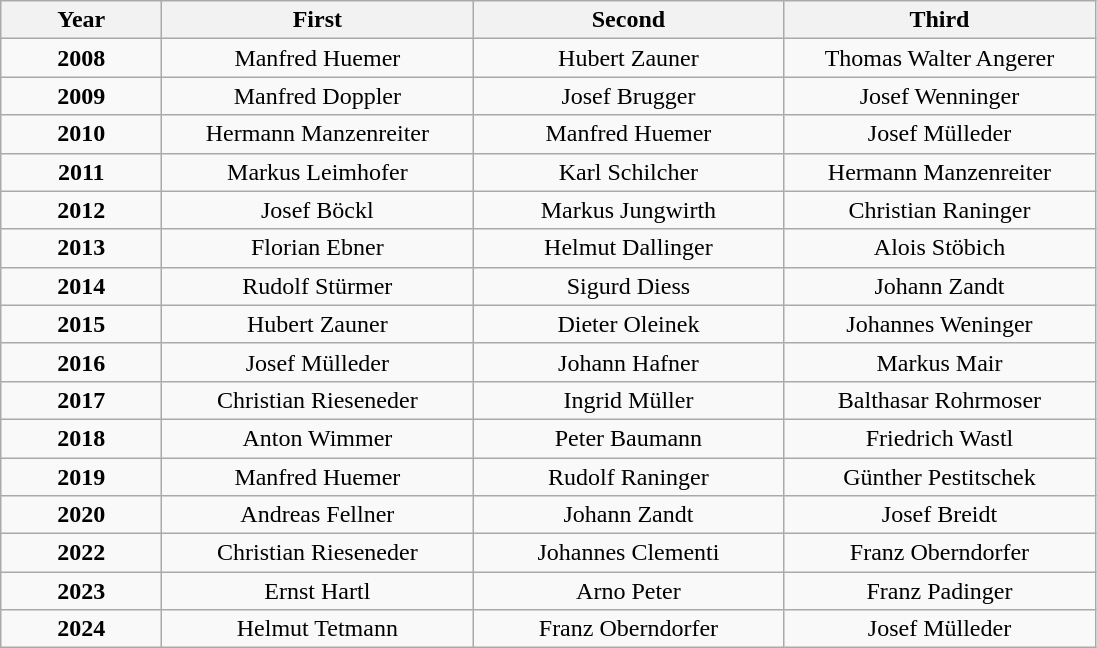<table class="wikitable">
<tr>
<th width="100">Year</th>
<th width="200">First</th>
<th width="200">Second</th>
<th width="200">Third</th>
</tr>
<tr>
<td align="center"><strong>2008</strong></td>
<td align="center">Manfred Huemer</td>
<td align="center">Hubert Zauner</td>
<td align="center">Thomas Walter Angerer</td>
</tr>
<tr>
<td align="center"><strong>2009</strong></td>
<td align="center">Manfred Doppler</td>
<td align="center">Josef Brugger</td>
<td align="center">Josef Wenninger</td>
</tr>
<tr>
<td align="center"><strong>2010</strong></td>
<td align="center">Hermann Manzenreiter</td>
<td align="center">Manfred Huemer</td>
<td align="center">Josef Mülleder</td>
</tr>
<tr>
<td align="center"><strong>2011</strong></td>
<td align="center">Markus Leimhofer</td>
<td align="center">Karl Schilcher</td>
<td align="center">Hermann Manzenreiter</td>
</tr>
<tr>
<td align="center"><strong>2012</strong></td>
<td align="center">Josef Böckl</td>
<td align="center">Markus Jungwirth</td>
<td align="center">Christian Raninger</td>
</tr>
<tr>
<td align="center"><strong>2013</strong></td>
<td align="center">Florian Ebner</td>
<td align="center">Helmut Dallinger</td>
<td align="center">Alois Stöbich</td>
</tr>
<tr>
<td align="center"><strong>2014</strong></td>
<td align="center">Rudolf Stürmer</td>
<td align="center">Sigurd Diess</td>
<td align="center">Johann Zandt</td>
</tr>
<tr>
<td align="center"><strong>2015</strong></td>
<td align="center">Hubert Zauner</td>
<td align="center">Dieter Oleinek</td>
<td align="center">Johannes Weninger</td>
</tr>
<tr>
<td align="center"><strong>2016</strong></td>
<td align="center">Josef Mülleder</td>
<td align="center">Johann Hafner</td>
<td align="center">Markus Mair</td>
</tr>
<tr>
<td align="center"><strong>2017</strong></td>
<td align="center">Christian Rieseneder</td>
<td align="center">Ingrid Müller</td>
<td align="center">Balthasar Rohrmoser</td>
</tr>
<tr>
<td align="center"><strong>2018</strong></td>
<td align="center">Anton Wimmer</td>
<td align="center">Peter Baumann</td>
<td align="center">Friedrich Wastl</td>
</tr>
<tr>
<td align="center"><strong>2019</strong></td>
<td align="center">Manfred Huemer</td>
<td align="center">Rudolf Raninger</td>
<td align="center">Günther Pestitschek</td>
</tr>
<tr>
<td align="center"><strong>2020</strong></td>
<td align="center">Andreas Fellner</td>
<td align="center">Johann Zandt</td>
<td align="center">Josef Breidt</td>
</tr>
<tr>
<td align="center"><strong>2022</strong></td>
<td align="center">Christian Rieseneder</td>
<td align="center">Johannes Clementi</td>
<td align="center">Franz Oberndorfer</td>
</tr>
<tr>
<td align="center"><strong>2023</strong></td>
<td align="center">Ernst Hartl</td>
<td align="center">Arno Peter</td>
<td align="center">Franz Padinger</td>
</tr>
<tr>
<td align="center"><strong>2024</strong></td>
<td align="center">Helmut Tetmann</td>
<td align="center">Franz Oberndorfer</td>
<td align="center">Josef Mülleder</td>
</tr>
</table>
